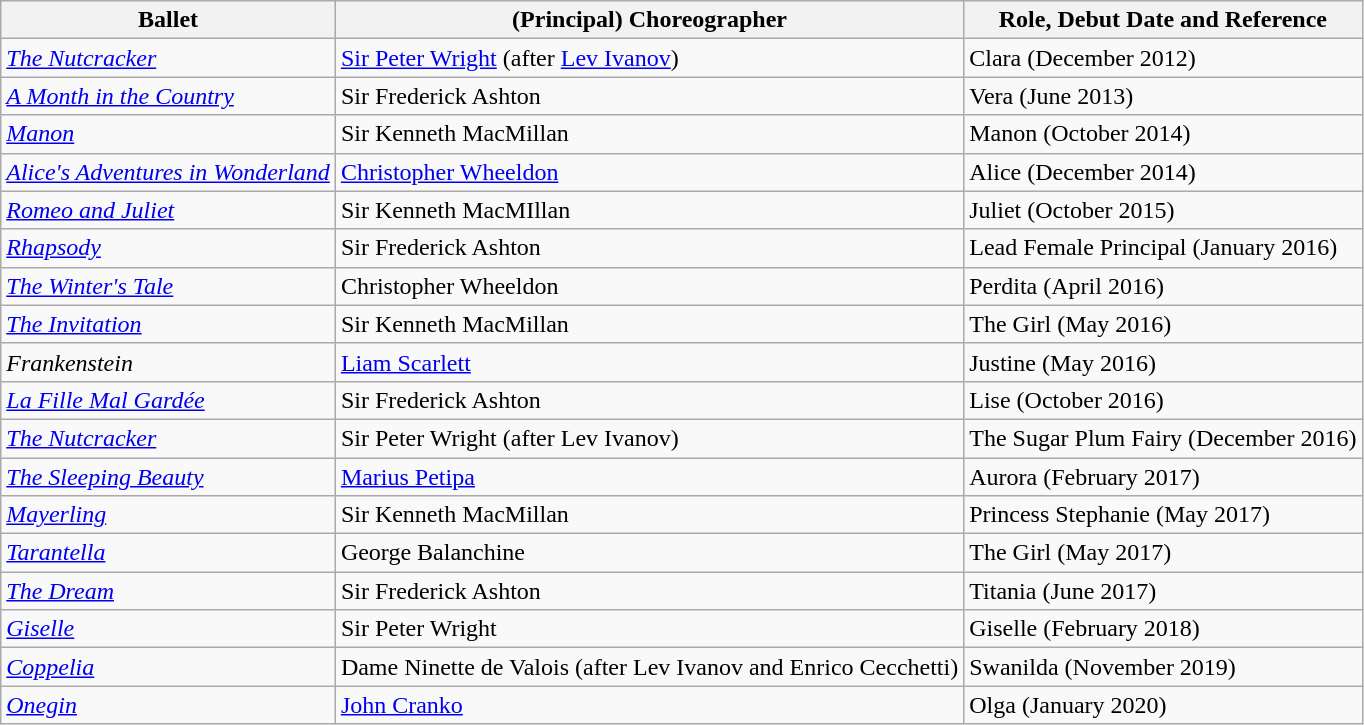<table class="wikitable sortable">
<tr>
<th>Ballet</th>
<th>(Principal) Choreographer</th>
<th>Role, Debut Date and Reference</th>
</tr>
<tr>
<td><em><a href='#'>The Nutcracker</a></em></td>
<td><a href='#'>Sir Peter Wright</a> (after <a href='#'>Lev Ivanov</a>)</td>
<td>Clara (December 2012)</td>
</tr>
<tr>
<td><em><a href='#'>A Month in the Country</a></em></td>
<td>Sir Frederick Ashton</td>
<td>Vera (June 2013)</td>
</tr>
<tr>
<td><em><a href='#'>Manon</a></em></td>
<td>Sir Kenneth MacMillan</td>
<td>Manon (October 2014)</td>
</tr>
<tr>
<td><em><a href='#'>Alice's Adventures in Wonderland</a></em></td>
<td><a href='#'>Christopher Wheeldon</a></td>
<td>Alice (December 2014)</td>
</tr>
<tr>
<td><em><a href='#'>Romeo and Juliet</a></em></td>
<td>Sir Kenneth MacMIllan</td>
<td>Juliet (October 2015)</td>
</tr>
<tr>
<td><em><a href='#'>Rhapsody</a></em></td>
<td>Sir Frederick Ashton</td>
<td>Lead Female Principal (January 2016)</td>
</tr>
<tr>
<td><em><a href='#'>The Winter's Tale</a></em></td>
<td>Christopher Wheeldon</td>
<td>Perdita (April 2016)</td>
</tr>
<tr>
<td><em><a href='#'>The Invitation</a></em></td>
<td>Sir Kenneth MacMillan</td>
<td>The Girl (May 2016)</td>
</tr>
<tr>
<td><em>Frankenstein</em></td>
<td><a href='#'>Liam Scarlett</a></td>
<td>Justine (May 2016)</td>
</tr>
<tr>
<td><em><a href='#'>La Fille Mal Gardée</a></em></td>
<td>Sir Frederick Ashton</td>
<td>Lise (October 2016)</td>
</tr>
<tr>
<td><em><a href='#'>The Nutcracker</a></em></td>
<td>Sir Peter Wright (after Lev Ivanov)</td>
<td>The Sugar Plum Fairy (December 2016)</td>
</tr>
<tr>
<td><em><a href='#'>The Sleeping Beauty</a></em></td>
<td><a href='#'>Marius Petipa</a></td>
<td>Aurora (February 2017)</td>
</tr>
<tr>
<td><em><a href='#'>Mayerling</a></em></td>
<td>Sir Kenneth MacMillan</td>
<td>Princess Stephanie (May 2017)</td>
</tr>
<tr>
<td><em><a href='#'>Tarantella</a></em></td>
<td>George Balanchine</td>
<td>The Girl (May 2017)</td>
</tr>
<tr>
<td><em><a href='#'>The Dream</a></em></td>
<td>Sir Frederick Ashton</td>
<td>Titania (June 2017)</td>
</tr>
<tr>
<td><em><a href='#'>Giselle</a></em></td>
<td>Sir Peter Wright</td>
<td>Giselle (February 2018)</td>
</tr>
<tr>
<td><em><a href='#'>Coppelia</a></em></td>
<td>Dame Ninette de Valois (after Lev Ivanov and Enrico Cecchetti)</td>
<td>Swanilda (November 2019)</td>
</tr>
<tr>
<td><em><a href='#'>Onegin</a></em></td>
<td><a href='#'>John Cranko</a></td>
<td>Olga (January 2020)</td>
</tr>
</table>
